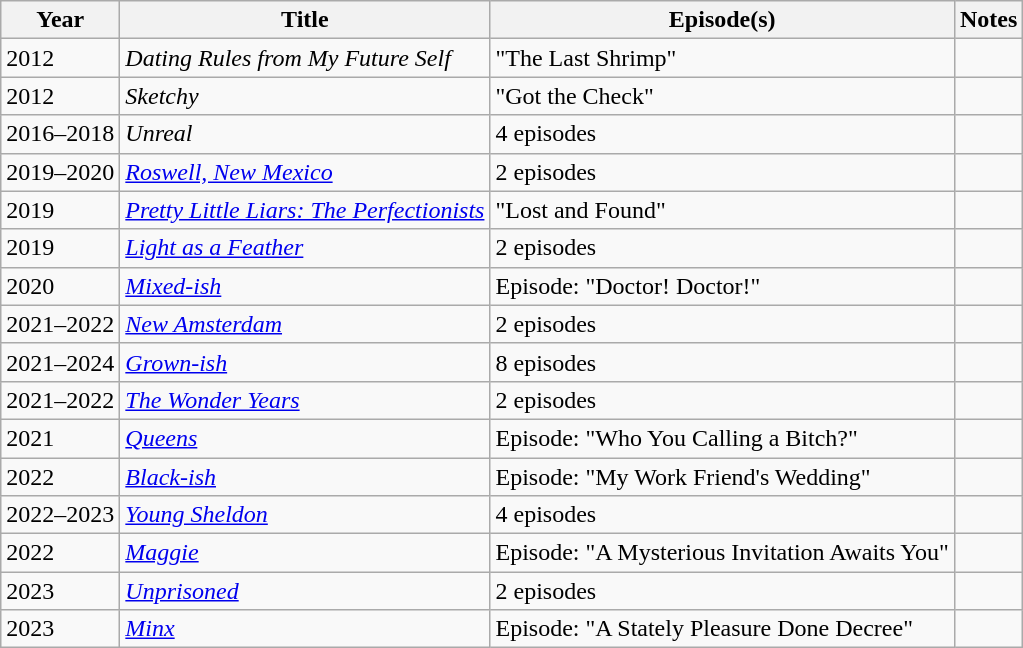<table class="wikitable sortable">
<tr>
<th>Year</th>
<th>Title</th>
<th>Episode(s)</th>
<th class="unsortable">Notes</th>
</tr>
<tr>
<td>2012</td>
<td><em>Dating Rules from My Future Self</em></td>
<td>"The Last Shrimp"</td>
<td></td>
</tr>
<tr>
<td>2012</td>
<td><em>Sketchy</em></td>
<td>"Got the Check"</td>
<td></td>
</tr>
<tr>
<td>2016–2018</td>
<td><em>Unreal</em></td>
<td>4 episodes</td>
<td></td>
</tr>
<tr>
<td>2019–2020</td>
<td><em><a href='#'>Roswell, New Mexico</a></em></td>
<td>2 episodes</td>
<td></td>
</tr>
<tr>
<td>2019</td>
<td><em><a href='#'>Pretty Little Liars: The Perfectionists</a></em></td>
<td>"Lost and Found"</td>
<td></td>
</tr>
<tr>
<td>2019</td>
<td><em><a href='#'>Light as a Feather</a></em></td>
<td>2 episodes</td>
<td></td>
</tr>
<tr>
<td>2020</td>
<td><em><a href='#'>Mixed-ish</a></em></td>
<td>Episode: "Doctor! Doctor!"</td>
<td></td>
</tr>
<tr>
<td>2021–2022</td>
<td><em><a href='#'>New Amsterdam</a></em></td>
<td>2 episodes</td>
<td></td>
</tr>
<tr>
<td>2021–2024</td>
<td><em><a href='#'>Grown-ish</a></em></td>
<td>8 episodes</td>
<td></td>
</tr>
<tr>
<td>2021–2022</td>
<td><em><a href='#'>The Wonder Years</a></em></td>
<td>2 episodes</td>
<td></td>
</tr>
<tr>
<td>2021</td>
<td><em><a href='#'>Queens</a></em></td>
<td>Episode: "Who You Calling a Bitch?"</td>
<td></td>
</tr>
<tr>
<td>2022</td>
<td><em><a href='#'>Black-ish</a></em></td>
<td>Episode: "My Work Friend's Wedding"</td>
<td></td>
</tr>
<tr>
<td>2022–2023</td>
<td><em><a href='#'>Young Sheldon</a></em></td>
<td>4 episodes</td>
<td></td>
</tr>
<tr>
<td>2022</td>
<td><em><a href='#'>Maggie</a></em></td>
<td>Episode: "A Mysterious Invitation Awaits You"</td>
<td></td>
</tr>
<tr>
<td>2023</td>
<td><em><a href='#'>Unprisoned</a></em></td>
<td>2 episodes</td>
<td></td>
</tr>
<tr>
<td>2023</td>
<td><em><a href='#'>Minx</a></em></td>
<td>Episode: "A Stately Pleasure Done Decree"</td>
<td></td>
</tr>
</table>
